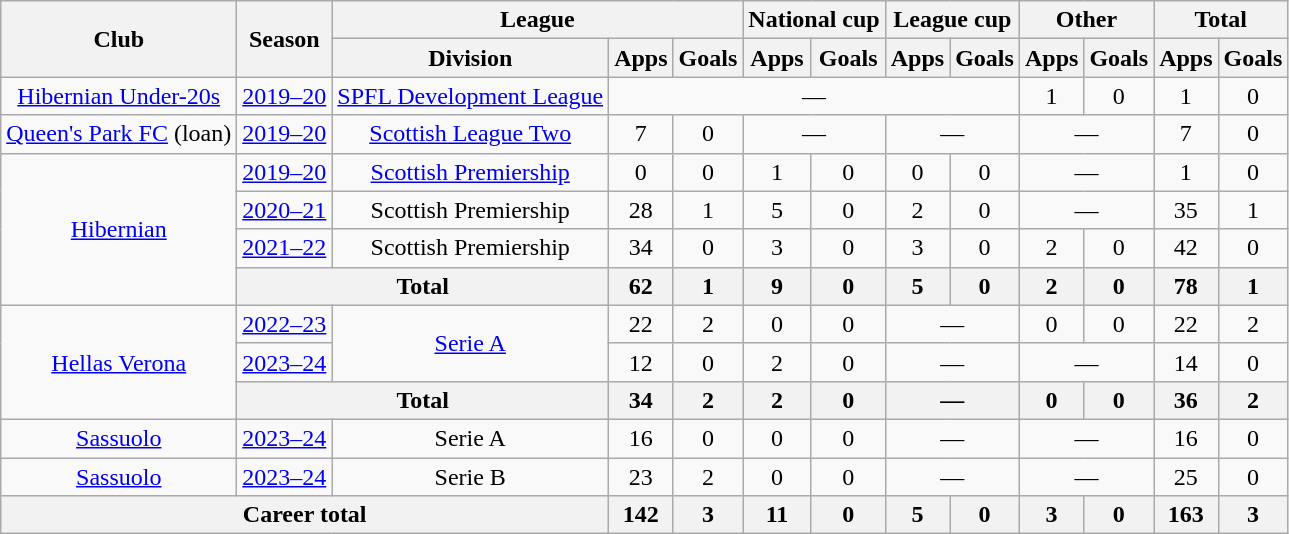<table class="wikitable" style="text-align: center;">
<tr>
<th rowspan="2">Club</th>
<th rowspan="2">Season</th>
<th colspan="3">League</th>
<th colspan="2">National cup</th>
<th colspan="2">League cup</th>
<th colspan="2">Other</th>
<th colspan="2">Total</th>
</tr>
<tr>
<th>Division</th>
<th>Apps</th>
<th>Goals</th>
<th>Apps</th>
<th>Goals</th>
<th>Apps</th>
<th>Goals</th>
<th>Apps</th>
<th>Goals</th>
<th>Apps</th>
<th>Goals</th>
</tr>
<tr>
<td><a href='#'>Hibernian Under-20s</a></td>
<td><a href='#'>2019–20</a></td>
<td><a href='#'>SPFL Development League</a></td>
<td colspan="6">—</td>
<td>1</td>
<td>0</td>
<td>1</td>
<td>0</td>
</tr>
<tr>
<td><a href='#'>Queen's Park FC</a> (loan)</td>
<td><a href='#'>2019–20</a></td>
<td><a href='#'>Scottish League Two</a></td>
<td>7</td>
<td>0</td>
<td colspan="2">—</td>
<td colspan="2">—</td>
<td colspan="2">—</td>
<td>7</td>
<td>0</td>
</tr>
<tr>
<td rowspan="4"><a href='#'>Hibernian</a></td>
<td><a href='#'>2019–20</a></td>
<td><a href='#'>Scottish Premiership</a></td>
<td>0</td>
<td>0</td>
<td>1</td>
<td>0</td>
<td>0</td>
<td>0</td>
<td colspan="2">—</td>
<td>1</td>
<td>0</td>
</tr>
<tr>
<td><a href='#'>2020–21</a></td>
<td>Scottish Premiership</td>
<td>28</td>
<td>1</td>
<td>5</td>
<td>0</td>
<td>2</td>
<td>0</td>
<td colspan="2">—</td>
<td>35</td>
<td>1</td>
</tr>
<tr>
<td><a href='#'>2021–22</a></td>
<td>Scottish Premiership</td>
<td>34</td>
<td>0</td>
<td>3</td>
<td>0</td>
<td>3</td>
<td>0</td>
<td>2</td>
<td>0</td>
<td>42</td>
<td>0</td>
</tr>
<tr>
<th colspan="2">Total</th>
<th>62</th>
<th>1</th>
<th>9</th>
<th>0</th>
<th>5</th>
<th>0</th>
<th>2</th>
<th>0</th>
<th>78</th>
<th>1</th>
</tr>
<tr>
<td rowspan="3"><a href='#'>Hellas Verona</a></td>
<td><a href='#'>2022–23</a></td>
<td rowspan="2"><a href='#'>Serie A</a></td>
<td>22</td>
<td>2</td>
<td>0</td>
<td>0</td>
<td colspan="2">—</td>
<td>0</td>
<td>0</td>
<td>22</td>
<td>2</td>
</tr>
<tr>
<td><a href='#'>2023–24</a></td>
<td>12</td>
<td>0</td>
<td>2</td>
<td>0</td>
<td colspan="2">—</td>
<td colspan="2">—</td>
<td>14</td>
<td>0</td>
</tr>
<tr>
<th colspan="2">Total</th>
<th>34</th>
<th>2</th>
<th>2</th>
<th>0</th>
<th colspan="2">—</th>
<th>0</th>
<th>0</th>
<th>36</th>
<th>2</th>
</tr>
<tr>
<td><a href='#'>Sassuolo</a></td>
<td><a href='#'>2023–24</a></td>
<td>Serie A</td>
<td>16</td>
<td>0</td>
<td>0</td>
<td>0</td>
<td colspan="2">—</td>
<td colspan="2">—</td>
<td>16</td>
<td>0</td>
</tr>
<tr>
<td><a href='#'>Sassuolo</a></td>
<td><a href='#'>2023–24</a></td>
<td>Serie B</td>
<td>23</td>
<td>2</td>
<td>0</td>
<td>0</td>
<td colspan="2">—</td>
<td colspan="2">—</td>
<td>25</td>
<td>0</td>
</tr>
<tr>
<th colspan="3">Career total</th>
<th>142</th>
<th>3</th>
<th>11</th>
<th>0</th>
<th>5</th>
<th>0</th>
<th>3</th>
<th>0</th>
<th>163</th>
<th>3</th>
</tr>
</table>
